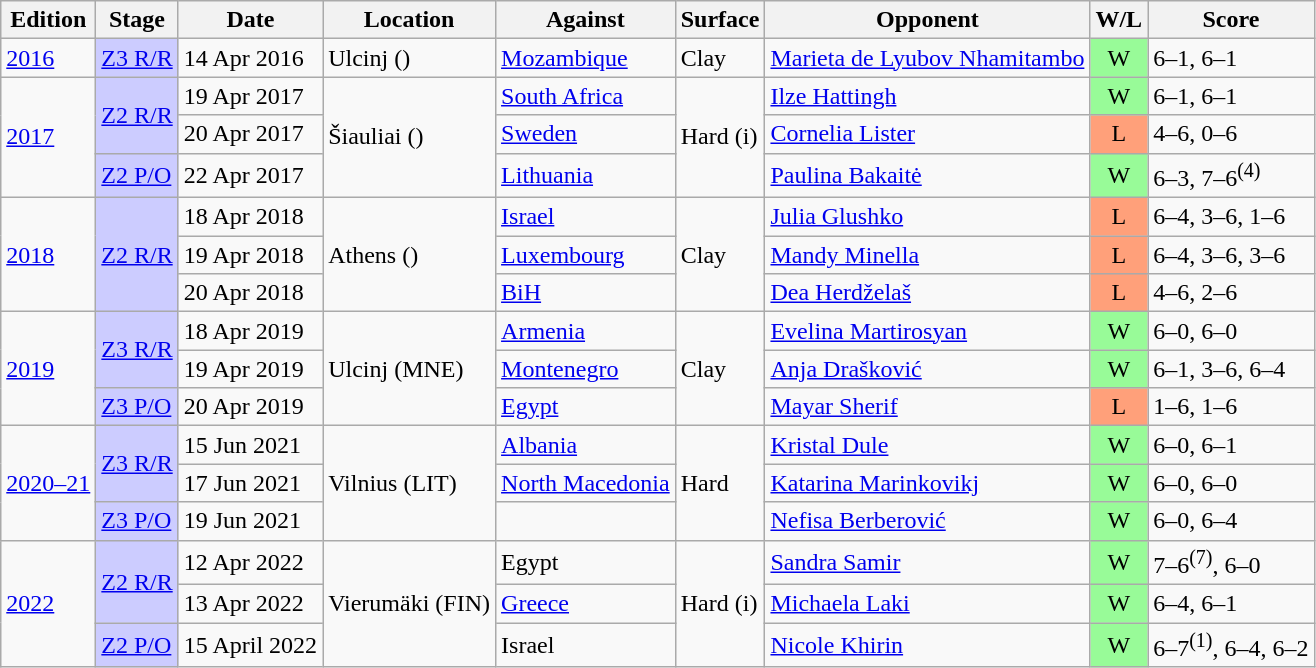<table class=wikitable>
<tr>
<th>Edition</th>
<th>Stage</th>
<th>Date</th>
<th>Location</th>
<th>Against</th>
<th>Surface</th>
<th>Opponent</th>
<th>W/L</th>
<th>Score</th>
</tr>
<tr>
<td rowspan="1"><a href='#'>2016</a></td>
<td bgcolor=#ccf><a href='#'>Z3 R/R</a></td>
<td>14 Apr 2016</td>
<td rowspan="1">Ulcinj ()</td>
<td> <a href='#'>Mozambique</a></td>
<td rowspan="1">Clay</td>
<td><a href='#'>Marieta de Lyubov Nhamitambo</a></td>
<td style="text-align:center; background:#98fb98;">W</td>
<td>6–1, 6–1</td>
</tr>
<tr>
<td rowspan="3"><a href='#'>2017</a></td>
<td bgcolor=#ccf rowspan="2"><a href='#'>Z2 R/R</a></td>
<td>19 Apr 2017</td>
<td rowspan="3">Šiauliai ()</td>
<td> <a href='#'>South Africa</a></td>
<td rowspan="3">Hard (i)</td>
<td><a href='#'>Ilze Hattingh</a></td>
<td style="text-align:center; background:#98fb98;">W</td>
<td>6–1, 6–1</td>
</tr>
<tr>
<td>20 Apr 2017</td>
<td> <a href='#'>Sweden</a></td>
<td><a href='#'>Cornelia Lister</a></td>
<td style="text-align:center; background:#ffa07a;">L</td>
<td>4–6, 0–6</td>
</tr>
<tr>
<td bgcolor=#ccf><a href='#'>Z2 P/O</a></td>
<td>22 Apr 2017</td>
<td> <a href='#'>Lithuania</a></td>
<td><a href='#'>Paulina Bakaitė</a></td>
<td style="text-align:center; background:#98fb98;">W</td>
<td>6–3, 7–6<sup>(4)</sup></td>
</tr>
<tr>
<td rowspan="3"><a href='#'>2018</a></td>
<td bgcolor=#ccf rowspan="3"><a href='#'>Z2 R/R</a></td>
<td>18 Apr 2018</td>
<td rowspan="3">Athens ()</td>
<td> <a href='#'>Israel</a></td>
<td rowspan="3">Clay</td>
<td><a href='#'>Julia Glushko</a></td>
<td style="text-align:center; background:#ffa07a;">L</td>
<td>6–4, 3–6, 1–6</td>
</tr>
<tr>
<td>19 Apr 2018</td>
<td> <a href='#'>Luxembourg</a></td>
<td><a href='#'>Mandy Minella</a></td>
<td style="text-align:center; background:#ffa07a;">L</td>
<td>6–4, 3–6, 3–6</td>
</tr>
<tr>
<td>20 Apr 2018</td>
<td> <a href='#'>BiH</a></td>
<td><a href='#'>Dea Herdželaš</a></td>
<td style="text-align:center; background:#ffa07a;">L</td>
<td>4–6, 2–6</td>
</tr>
<tr>
<td rowspan="3"><a href='#'>2019</a></td>
<td bgcolor=#ccf rowspan="2"><a href='#'>Z3 R/R</a></td>
<td>18 Apr 2019</td>
<td rowspan="3">Ulcinj (MNE)</td>
<td> <a href='#'>Armenia</a></td>
<td rowspan="3">Clay</td>
<td><a href='#'>Evelina Martirosyan</a></td>
<td style="text-align:center; background:#98fb98;">W</td>
<td>6–0, 6–0</td>
</tr>
<tr>
<td>19 Apr 2019</td>
<td> <a href='#'>Montenegro</a></td>
<td><a href='#'>Anja Drašković</a></td>
<td style="text-align:center; background:#98fb98;">W</td>
<td>6–1, 3–6, 6–4</td>
</tr>
<tr>
<td bgcolor=#ccf><a href='#'>Z3 P/O</a></td>
<td>20 Apr 2019</td>
<td> <a href='#'>Egypt</a></td>
<td><a href='#'>Mayar Sherif</a></td>
<td style="text-align:center; background:#ffa07a;">L</td>
<td>1–6, 1–6</td>
</tr>
<tr>
<td rowspan="3"><a href='#'>2020–21</a></td>
<td bgcolor=#ccf rowspan="2"><a href='#'>Z3 R/R</a></td>
<td>15 Jun 2021</td>
<td rowspan="3">Vilnius (LIT)</td>
<td> <a href='#'>Albania</a></td>
<td rowspan="3">Hard</td>
<td><a href='#'>Kristal Dule</a></td>
<td style="text-align:center; background:#98fb98;">W</td>
<td>6–0, 6–1</td>
</tr>
<tr>
<td>17 Jun 2021</td>
<td> <a href='#'>North Macedonia</a></td>
<td><a href='#'>Katarina Marinkovikj</a></td>
<td style="text-align:center; background:#98fb98;">W</td>
<td>6–0, 6–0</td>
</tr>
<tr>
<td bgcolor=#ccf><a href='#'>Z3 P/O</a></td>
<td>19 Jun 2021</td>
<td> </td>
<td><a href='#'>Nefisa Berberović</a></td>
<td style="text-align:center; background:#98fb98;">W</td>
<td>6–0, 6–4</td>
</tr>
<tr>
<td rowspan="3"><a href='#'>2022</a></td>
<td bgcolor=#ccf rowspan="2"><a href='#'>Z2 R/R</a></td>
<td>12 Apr 2022</td>
<td rowspan="3">Vierumäki (FIN)</td>
<td> Egypt</td>
<td rowspan="3">Hard (i)</td>
<td><a href='#'>Sandra Samir</a></td>
<td style="text-align:center; background:#98fb98;">W</td>
<td>7–6<sup>(7)</sup>, 6–0</td>
</tr>
<tr>
<td>13 Apr 2022</td>
<td> <a href='#'>Greece</a></td>
<td><a href='#'>Michaela Laki</a></td>
<td style="text-align:center; background:#98fb98;">W</td>
<td>6–4, 6–1</td>
</tr>
<tr>
<td bgcolor=#ccf><a href='#'>Z2 P/O</a></td>
<td>15 April 2022</td>
<td> Israel</td>
<td><a href='#'>Nicole Khirin</a></td>
<td style="text-align:center; background:#98fb98;">W</td>
<td>6–7<sup>(1)</sup>, 6–4, 6–2</td>
</tr>
</table>
